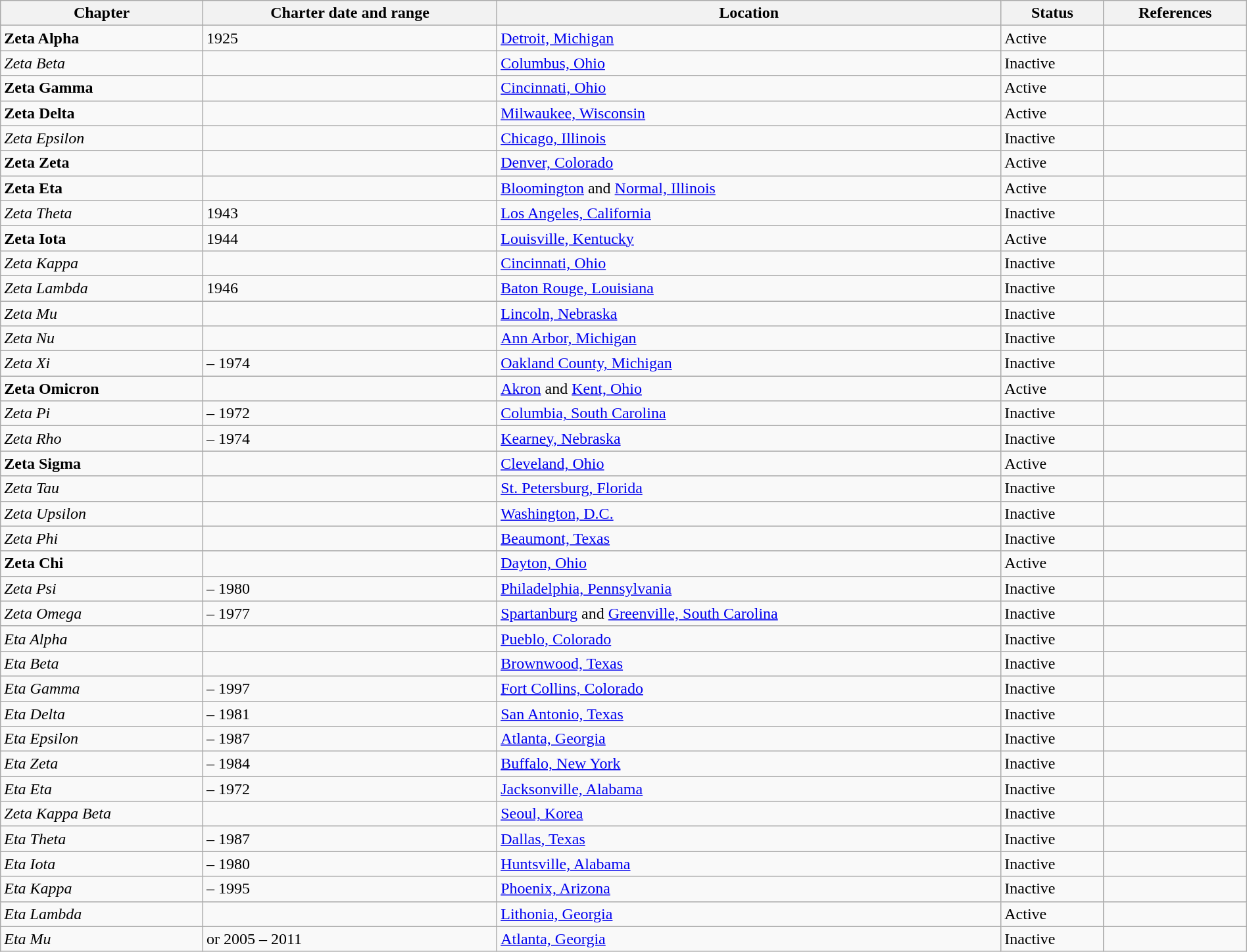<table class="wikitable sortable" style="width:100%;">
<tr>
<th>Chapter</th>
<th>Charter date and range</th>
<th>Location</th>
<th>Status</th>
<th>References</th>
</tr>
<tr>
<td><strong>Zeta Alpha</strong></td>
<td>1925</td>
<td><a href='#'>Detroit, Michigan</a></td>
<td>Active</td>
<td></td>
</tr>
<tr>
<td><em>Zeta Beta</em></td>
<td></td>
<td><a href='#'>Columbus, Ohio</a></td>
<td>Inactive</td>
<td></td>
</tr>
<tr>
<td><strong>Zeta Gamma</strong></td>
<td></td>
<td><a href='#'>Cincinnati, Ohio</a></td>
<td>Active</td>
<td></td>
</tr>
<tr>
<td><strong>Zeta Delta</strong></td>
<td></td>
<td><a href='#'>Milwaukee, Wisconsin</a></td>
<td>Active</td>
<td></td>
</tr>
<tr>
<td><em>Zeta Epsilon</em></td>
<td></td>
<td><a href='#'>Chicago, Illinois</a></td>
<td>Inactive</td>
<td></td>
</tr>
<tr>
<td><strong>Zeta Zeta</strong></td>
<td></td>
<td><a href='#'>Denver, Colorado</a></td>
<td>Active</td>
<td></td>
</tr>
<tr>
<td><strong>Zeta Eta</strong></td>
<td></td>
<td><a href='#'>Bloomington</a> and <a href='#'>Normal, Illinois</a></td>
<td>Active</td>
<td></td>
</tr>
<tr>
<td><em>Zeta Theta</em></td>
<td>1943</td>
<td><a href='#'>Los Angeles, California</a></td>
<td>Inactive</td>
<td></td>
</tr>
<tr>
<td><strong>Zeta Iota</strong></td>
<td>1944</td>
<td><a href='#'>Louisville, Kentucky</a></td>
<td>Active</td>
<td></td>
</tr>
<tr>
<td><em>Zeta Kappa</em></td>
<td></td>
<td><a href='#'>Cincinnati, Ohio</a></td>
<td>Inactive</td>
<td></td>
</tr>
<tr>
<td><em>Zeta Lambda</em></td>
<td>1946</td>
<td><a href='#'>Baton Rouge, Louisiana</a></td>
<td>Inactive</td>
<td></td>
</tr>
<tr>
<td><em>Zeta Mu</em></td>
<td></td>
<td><a href='#'>Lincoln, Nebraska</a></td>
<td>Inactive</td>
<td></td>
</tr>
<tr>
<td><em>Zeta Nu</em></td>
<td></td>
<td><a href='#'>Ann Arbor, Michigan</a></td>
<td>Inactive</td>
<td></td>
</tr>
<tr>
<td><em>Zeta Xi</em></td>
<td> – 1974</td>
<td><a href='#'>Oakland County, Michigan</a></td>
<td>Inactive</td>
<td></td>
</tr>
<tr>
<td><strong>Zeta Omicron</strong></td>
<td></td>
<td><a href='#'>Akron</a> and <a href='#'>Kent, Ohio</a></td>
<td>Active</td>
<td></td>
</tr>
<tr>
<td><em>Zeta Pi</em></td>
<td> – 1972</td>
<td><a href='#'>Columbia, South Carolina</a></td>
<td>Inactive</td>
<td></td>
</tr>
<tr>
<td><em>Zeta Rho</em></td>
<td> – 1974</td>
<td><a href='#'>Kearney, Nebraska</a></td>
<td>Inactive</td>
<td></td>
</tr>
<tr>
<td><strong>Zeta Sigma</strong></td>
<td></td>
<td><a href='#'>Cleveland, Ohio</a></td>
<td>Active</td>
<td></td>
</tr>
<tr>
<td><em>Zeta Tau</em></td>
<td></td>
<td><a href='#'>St. Petersburg, Florida</a></td>
<td>Inactive</td>
<td></td>
</tr>
<tr>
<td><em>Zeta Upsilon</em></td>
<td></td>
<td><a href='#'>Washington, D.C.</a></td>
<td>Inactive</td>
<td></td>
</tr>
<tr>
<td><em>Zeta Phi</em></td>
<td></td>
<td><a href='#'>Beaumont, Texas</a></td>
<td>Inactive</td>
<td></td>
</tr>
<tr>
<td><strong>Zeta Chi</strong></td>
<td></td>
<td><a href='#'>Dayton, Ohio</a></td>
<td>Active</td>
<td></td>
</tr>
<tr>
<td><em>Zeta Psi</em></td>
<td> – 1980</td>
<td><a href='#'>Philadelphia, Pennsylvania</a></td>
<td>Inactive</td>
<td></td>
</tr>
<tr>
<td><em>Zeta Omega</em></td>
<td> – 1977</td>
<td><a href='#'>Spartanburg</a> and <a href='#'>Greenville, South Carolina</a></td>
<td>Inactive</td>
<td></td>
</tr>
<tr>
<td><em>Eta Alpha</em></td>
<td></td>
<td><a href='#'>Pueblo, Colorado</a></td>
<td>Inactive</td>
<td></td>
</tr>
<tr>
<td><em>Eta Beta</em></td>
<td></td>
<td><a href='#'>Brownwood, Texas</a></td>
<td>Inactive</td>
<td></td>
</tr>
<tr>
<td><em>Eta Gamma</em></td>
<td> – 1997</td>
<td><a href='#'>Fort Collins, Colorado</a></td>
<td>Inactive</td>
<td></td>
</tr>
<tr>
<td><em>Eta Delta</em></td>
<td> – 1981</td>
<td><a href='#'>San Antonio, Texas</a></td>
<td>Inactive</td>
<td></td>
</tr>
<tr>
<td><em>Eta Epsilon</em></td>
<td> – 1987</td>
<td><a href='#'>Atlanta, Georgia</a></td>
<td>Inactive</td>
<td></td>
</tr>
<tr>
<td><em>Eta Zeta</em></td>
<td> – 1984</td>
<td><a href='#'>Buffalo, New York</a></td>
<td>Inactive</td>
<td></td>
</tr>
<tr>
<td><em>Eta Eta</em></td>
<td> – 1972</td>
<td><a href='#'>Jacksonville, Alabama</a></td>
<td>Inactive</td>
<td></td>
</tr>
<tr>
<td><em>Zeta Kappa Beta</em></td>
<td></td>
<td><a href='#'>Seoul, Korea</a></td>
<td>Inactive</td>
<td></td>
</tr>
<tr>
<td><em>Eta Theta</em></td>
<td> – 1987</td>
<td><a href='#'>Dallas, Texas</a></td>
<td>Inactive</td>
<td></td>
</tr>
<tr>
<td><em>Eta Iota</em></td>
<td> – 1980</td>
<td><a href='#'>Huntsville, Alabama</a></td>
<td>Inactive</td>
<td></td>
</tr>
<tr>
<td><em>Eta Kappa</em></td>
<td> – 1995</td>
<td><a href='#'>Phoenix, Arizona</a></td>
<td>Inactive</td>
<td></td>
</tr>
<tr>
<td><em>Eta Lambda</em></td>
<td></td>
<td><a href='#'>Lithonia, Georgia</a></td>
<td>Active</td>
<td></td>
</tr>
<tr>
<td><em>Eta Mu</em></td>
<td> or 2005 – 2011</td>
<td><a href='#'>Atlanta, Georgia</a></td>
<td>Inactive</td>
<td></td>
</tr>
</table>
